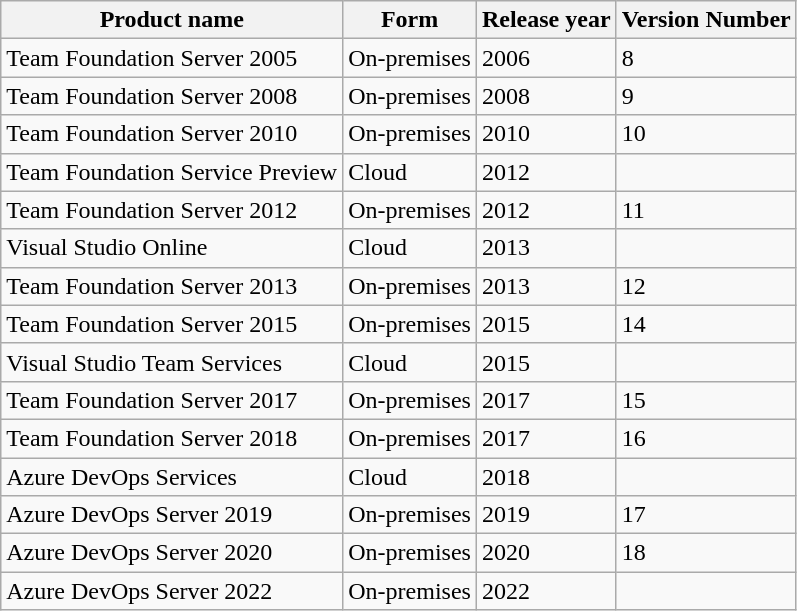<table class="wikitable sortable">
<tr>
<th>Product name</th>
<th>Form</th>
<th>Release year</th>
<th>Version Number </th>
</tr>
<tr>
<td>Team Foundation Server 2005</td>
<td>On-premises</td>
<td>2006</td>
<td>8</td>
</tr>
<tr>
<td>Team Foundation Server 2008</td>
<td>On-premises</td>
<td>2008</td>
<td>9</td>
</tr>
<tr>
<td>Team Foundation Server 2010</td>
<td>On-premises</td>
<td>2010</td>
<td>10</td>
</tr>
<tr>
<td>Team Foundation Service Preview</td>
<td>Cloud</td>
<td>2012</td>
<td></td>
</tr>
<tr>
<td>Team Foundation Server 2012</td>
<td>On-premises</td>
<td>2012</td>
<td>11</td>
</tr>
<tr>
<td>Visual Studio Online</td>
<td>Cloud</td>
<td>2013</td>
<td></td>
</tr>
<tr>
<td>Team Foundation Server 2013</td>
<td>On-premises</td>
<td>2013</td>
<td>12</td>
</tr>
<tr>
<td>Team Foundation Server 2015</td>
<td>On-premises</td>
<td>2015</td>
<td>14</td>
</tr>
<tr>
<td>Visual Studio Team Services</td>
<td>Cloud</td>
<td>2015</td>
<td></td>
</tr>
<tr>
<td>Team Foundation Server 2017</td>
<td>On-premises</td>
<td>2017</td>
<td>15</td>
</tr>
<tr>
<td>Team Foundation Server 2018</td>
<td>On-premises</td>
<td>2017</td>
<td>16</td>
</tr>
<tr>
<td>Azure DevOps Services</td>
<td>Cloud</td>
<td>2018</td>
<td></td>
</tr>
<tr>
<td>Azure DevOps Server 2019</td>
<td>On-premises</td>
<td>2019</td>
<td>17</td>
</tr>
<tr>
<td>Azure DevOps Server 2020</td>
<td>On-premises</td>
<td>2020</td>
<td>18</td>
</tr>
<tr>
<td>Azure DevOps Server 2022</td>
<td>On-premises</td>
<td>2022</td>
<td></td>
</tr>
</table>
